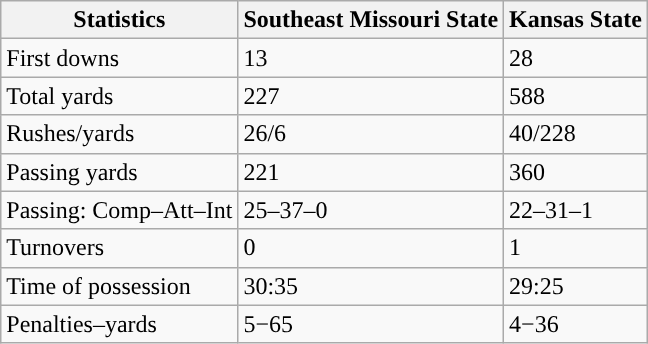<table class="wikitable" style="float: left;">
<tr>
<th>Statistics</th>
<th>Southeast Missouri State</th>
<th>Kansas State</th>
</tr>
<tr>
<td>First downs</td>
<td>13</td>
<td>28</td>
</tr>
<tr>
<td>Total yards</td>
<td>227</td>
<td>588</td>
</tr>
<tr>
<td>Rushes/yards</td>
<td>26/6</td>
<td>40/228</td>
</tr>
<tr>
<td>Passing yards</td>
<td>221</td>
<td>360</td>
</tr>
<tr>
<td>Passing: Comp–Att–Int</td>
<td>25–37–0</td>
<td>22–31–1</td>
</tr>
<tr>
<td>Turnovers</td>
<td>0</td>
<td>1</td>
</tr>
<tr>
<td>Time of possession</td>
<td>30:35</td>
<td>29:25</td>
</tr>
<tr>
<td>Penalties–yards</td>
<td>5−65</td>
<td>4−36</td>
</tr>
</table>
